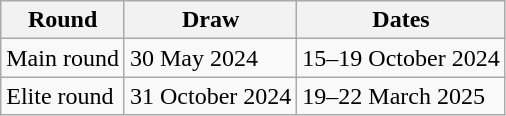<table class="wikitable">
<tr>
<th>Round</th>
<th>Draw</th>
<th>Dates</th>
</tr>
<tr>
<td>Main round</td>
<td>30 May 2024</td>
<td>15–19 October 2024</td>
</tr>
<tr>
<td>Elite round</td>
<td>31 October 2024</td>
<td>19–22 March 2025</td>
</tr>
</table>
